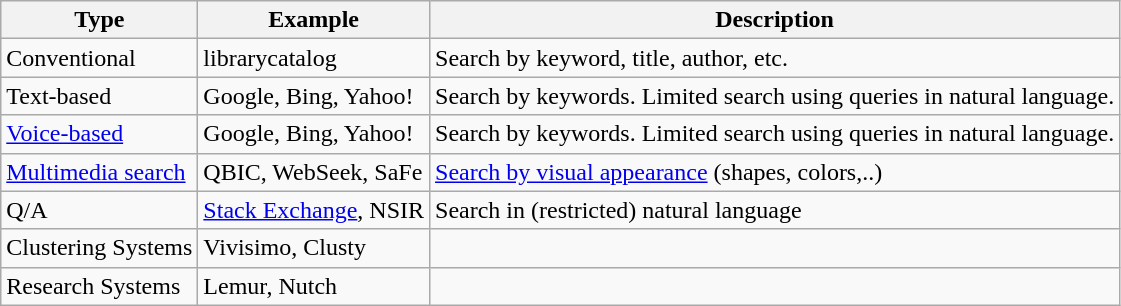<table class="wikitable">
<tr>
<th>Type</th>
<th>Example</th>
<th>Description</th>
</tr>
<tr>
<td>Conventional</td>
<td>librarycatalog</td>
<td>Search by keyword, title, author, etc.</td>
</tr>
<tr>
<td>Text-based</td>
<td>Google, Bing, Yahoo!</td>
<td>Search by keywords. Limited search using queries in natural language.</td>
</tr>
<tr>
<td><a href='#'>Voice-based</a></td>
<td>Google, Bing, Yahoo!</td>
<td>Search by keywords. Limited search using queries in natural language.</td>
</tr>
<tr>
<td><a href='#'>Multimedia search</a></td>
<td>QBIC, WebSeek, SaFe</td>
<td><a href='#'>Search by visual appearance</a> (shapes, colors,..)</td>
</tr>
<tr>
<td>Q/A</td>
<td><a href='#'>Stack Exchange</a>, NSIR</td>
<td>Search in (restricted) natural language</td>
</tr>
<tr>
<td>Clustering Systems</td>
<td>Vivisimo, Clusty</td>
<td></td>
</tr>
<tr>
<td>Research Systems</td>
<td>Lemur, Nutch</td>
<td></td>
</tr>
</table>
